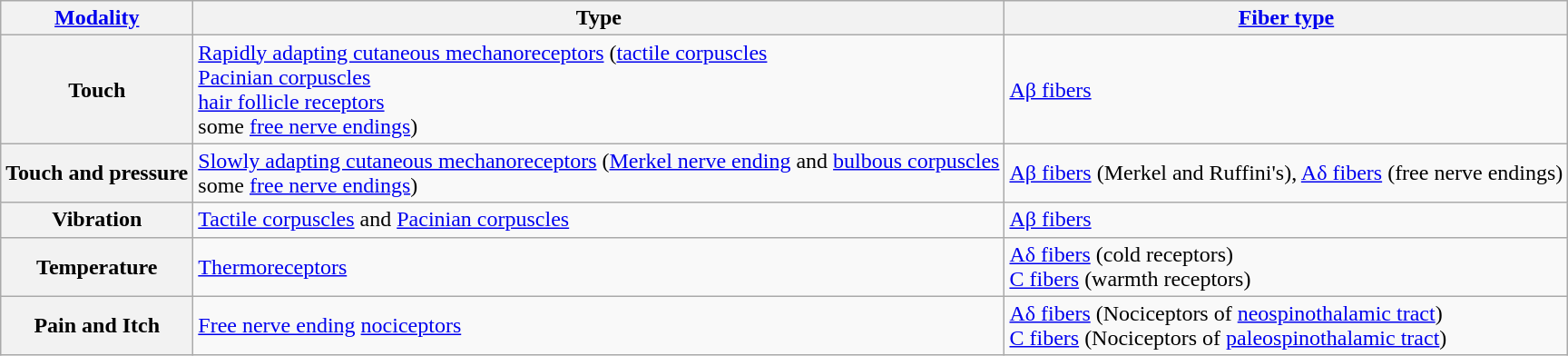<table class="wikitable">
<tr>
<th><a href='#'>Modality</a></th>
<th>Type</th>
<th><a href='#'>Fiber type</a></th>
</tr>
<tr>
<th>Touch</th>
<td><a href='#'>Rapidly adapting cutaneous mechanoreceptors</a> (<a href='#'>tactile corpuscles</a><br> <a href='#'>Pacinian corpuscles</a><br> <a href='#'>hair follicle receptors</a> <br> some <a href='#'>free nerve endings</a>)</td>
<td><a href='#'>Aβ fibers</a></td>
</tr>
<tr>
<th>Touch and pressure</th>
<td><a href='#'>Slowly adapting cutaneous mechanoreceptors</a> (<a href='#'>Merkel nerve ending</a> and <a href='#'>bulbous corpuscles</a><br> some <a href='#'>free nerve endings</a>)</td>
<td><a href='#'>Aβ fibers</a> (Merkel and Ruffini's), <a href='#'>Aδ fibers</a> (free nerve endings)</td>
</tr>
<tr>
<th>Vibration</th>
<td><a href='#'>Tactile corpuscles</a> and <a href='#'>Pacinian corpuscles</a></td>
<td><a href='#'>Aβ fibers</a></td>
</tr>
<tr>
<th>Temperature</th>
<td><a href='#'>Thermoreceptors</a></td>
<td><a href='#'>Aδ fibers</a> (cold receptors)<br> <a href='#'>C fibers</a> (warmth receptors)</td>
</tr>
<tr>
<th>Pain and Itch</th>
<td><a href='#'>Free nerve ending</a> <a href='#'>nociceptors</a></td>
<td><a href='#'>Aδ fibers</a> (Nociceptors of <a href='#'>neospinothalamic tract</a>) <br> <a href='#'>C fibers</a> (Nociceptors of <a href='#'>paleospinothalamic tract</a>)</td>
</tr>
</table>
